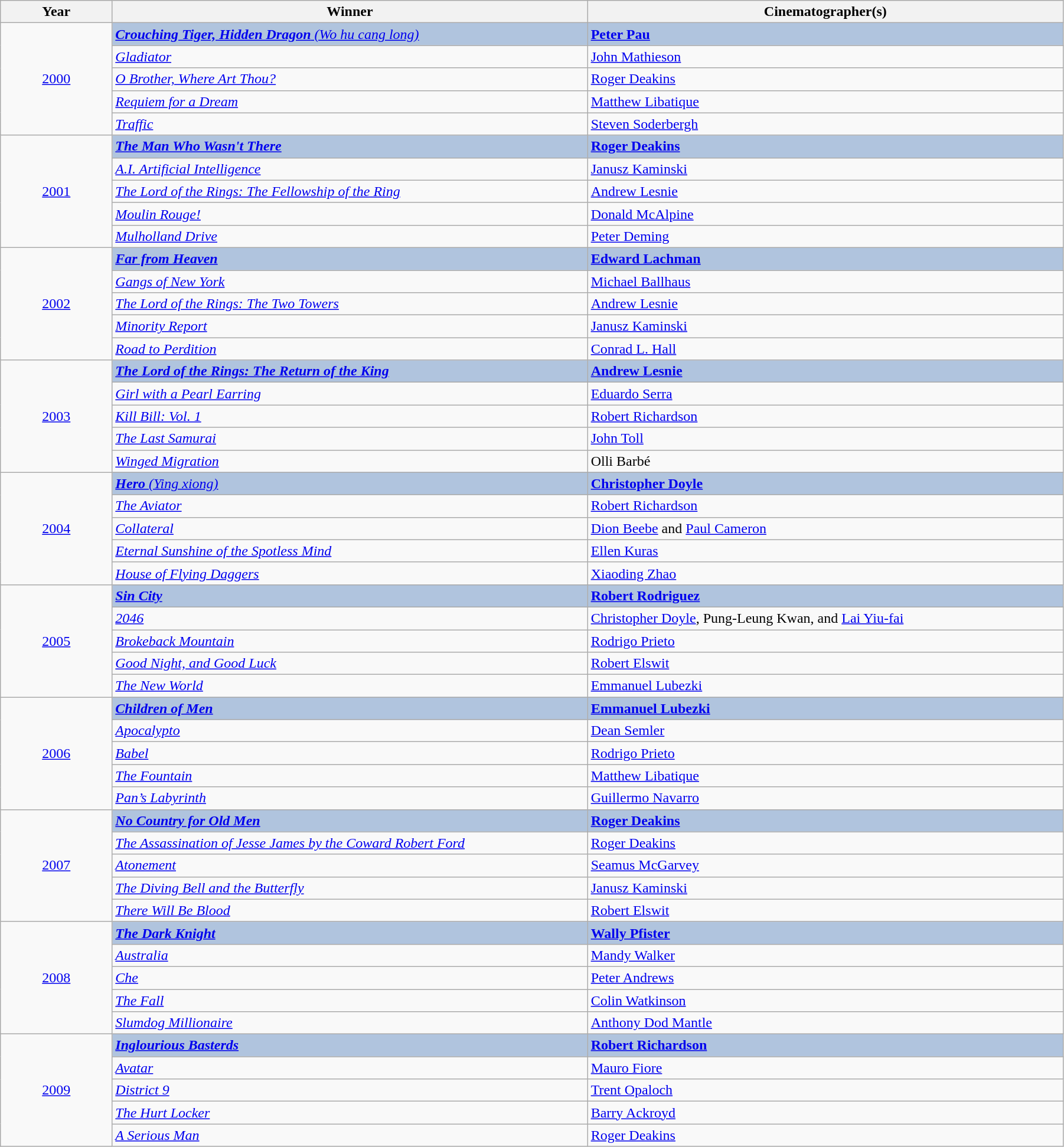<table class="wikitable" width="95%" cellpadding="5">
<tr>
<th width="100"><strong>Year</strong></th>
<th width="450"><strong>Winner</strong></th>
<th width="450"><strong>Cinematographer(s)</strong></th>
</tr>
<tr>
<td rowspan="5" style="text-align:center;"><a href='#'>2000</a></td>
<td style="background:#B0C4DE;"><em><a href='#'><strong>Crouching Tiger, Hidden Dragon</strong> (Wo hu cang long)</a></em></td>
<td style="background:#B0C4DE;"><strong><a href='#'>Peter Pau</a></strong></td>
</tr>
<tr>
<td><em><a href='#'>Gladiator</a></em></td>
<td><a href='#'>John Mathieson</a></td>
</tr>
<tr>
<td><em><a href='#'>O Brother, Where Art Thou?</a></em></td>
<td><a href='#'>Roger Deakins</a></td>
</tr>
<tr>
<td><em><a href='#'>Requiem for a Dream</a></em></td>
<td><a href='#'>Matthew Libatique</a></td>
</tr>
<tr>
<td><em><a href='#'>Traffic</a></em></td>
<td><a href='#'>Steven Soderbergh</a></td>
</tr>
<tr>
<td rowspan="5" style="text-align:center;"><a href='#'>2001</a></td>
<td style="background:#B0C4DE;"><strong><em><a href='#'>The Man Who Wasn't There</a></em></strong></td>
<td style="background:#B0C4DE;"><strong><a href='#'>Roger Deakins</a></strong></td>
</tr>
<tr>
<td><em><a href='#'>A.I. Artificial Intelligence</a></em></td>
<td><a href='#'>Janusz Kaminski</a></td>
</tr>
<tr>
<td><em><a href='#'>The Lord of the Rings: The Fellowship of the Ring</a></em></td>
<td><a href='#'>Andrew Lesnie</a></td>
</tr>
<tr>
<td><em><a href='#'>Moulin Rouge!</a></em></td>
<td><a href='#'>Donald McAlpine</a></td>
</tr>
<tr>
<td><em><a href='#'>Mulholland Drive</a></em></td>
<td><a href='#'>Peter Deming</a></td>
</tr>
<tr>
<td rowspan="5" style="text-align:center;"><a href='#'>2002</a></td>
<td style="background:#B0C4DE;"><strong><em><a href='#'>Far from Heaven</a></em></strong></td>
<td style="background:#B0C4DE;"><strong><a href='#'>Edward Lachman</a></strong></td>
</tr>
<tr>
<td><em><a href='#'>Gangs of New York</a></em></td>
<td><a href='#'>Michael Ballhaus</a></td>
</tr>
<tr>
<td><em><a href='#'>The Lord of the Rings: The Two Towers</a></em></td>
<td><a href='#'>Andrew Lesnie</a></td>
</tr>
<tr>
<td><em><a href='#'>Minority Report</a></em></td>
<td><a href='#'>Janusz Kaminski</a></td>
</tr>
<tr>
<td><em><a href='#'>Road to Perdition</a></em></td>
<td><a href='#'>Conrad L. Hall</a></td>
</tr>
<tr>
<td rowspan="5" style="text-align:center;"><a href='#'>2003</a></td>
<td style="background:#B0C4DE;"><strong><em><a href='#'>The Lord of the Rings: The Return of the King</a></em></strong></td>
<td style="background:#B0C4DE;"><strong><a href='#'>Andrew Lesnie</a></strong></td>
</tr>
<tr>
<td><em><a href='#'>Girl with a Pearl Earring</a></em></td>
<td><a href='#'>Eduardo Serra</a></td>
</tr>
<tr>
<td><em><a href='#'>Kill Bill: Vol. 1</a></em></td>
<td><a href='#'>Robert Richardson</a></td>
</tr>
<tr>
<td><em><a href='#'>The Last Samurai</a></em></td>
<td><a href='#'>John Toll</a></td>
</tr>
<tr>
<td><em><a href='#'>Winged Migration</a></em></td>
<td>Olli Barbé</td>
</tr>
<tr>
<td rowspan="5" style="text-align:center;"><a href='#'>2004</a></td>
<td style="background:#B0C4DE;"><em><a href='#'><strong>Hero</strong> (Ying xiong)</a></em></td>
<td style="background:#B0C4DE;"><strong><a href='#'>Christopher Doyle</a></strong></td>
</tr>
<tr>
<td><em><a href='#'>The Aviator</a></em></td>
<td><a href='#'>Robert Richardson</a></td>
</tr>
<tr>
<td><em><a href='#'>Collateral</a></em></td>
<td><a href='#'>Dion Beebe</a> and <a href='#'>Paul Cameron</a></td>
</tr>
<tr>
<td><em><a href='#'>Eternal Sunshine of the Spotless Mind</a></em></td>
<td><a href='#'>Ellen Kuras</a></td>
</tr>
<tr>
<td><em><a href='#'>House of Flying Daggers</a></em></td>
<td><a href='#'>Xiaoding Zhao</a></td>
</tr>
<tr>
<td rowspan="5" style="text-align:center;"><a href='#'>2005</a></td>
<td style="background:#B0C4DE;"><strong><em><a href='#'>Sin City</a></em></strong></td>
<td style="background:#B0C4DE;"><strong><a href='#'>Robert Rodriguez</a></strong></td>
</tr>
<tr>
<td><em><a href='#'>2046</a></em></td>
<td><a href='#'>Christopher Doyle</a>, Pung-Leung Kwan, and <a href='#'>Lai Yiu-fai</a></td>
</tr>
<tr>
<td><em><a href='#'>Brokeback Mountain</a></em></td>
<td><a href='#'>Rodrigo Prieto</a></td>
</tr>
<tr>
<td><em><a href='#'>Good Night, and Good Luck</a></em></td>
<td><a href='#'>Robert Elswit</a></td>
</tr>
<tr>
<td><em><a href='#'>The New World</a></em></td>
<td><a href='#'>Emmanuel Lubezki</a></td>
</tr>
<tr>
<td rowspan="5" style="text-align:center;"><a href='#'>2006</a></td>
<td style="background:#B0C4DE;"><strong><em><a href='#'>Children of Men</a></em></strong></td>
<td style="background:#B0C4DE;"><strong><a href='#'>Emmanuel Lubezki</a></strong></td>
</tr>
<tr>
<td><em><a href='#'>Apocalypto</a></em></td>
<td><a href='#'>Dean Semler</a></td>
</tr>
<tr>
<td><em><a href='#'>Babel</a></em></td>
<td><a href='#'>Rodrigo Prieto</a></td>
</tr>
<tr>
<td><em><a href='#'>The Fountain</a></em></td>
<td><a href='#'>Matthew Libatique</a></td>
</tr>
<tr>
<td><em><a href='#'>Pan’s Labyrinth</a></em></td>
<td><a href='#'>Guillermo Navarro</a></td>
</tr>
<tr>
<td rowspan="5" style="text-align:center;"><a href='#'>2007</a></td>
<td style="background:#B0C4DE;"><strong><em><a href='#'>No Country for Old Men</a></em></strong></td>
<td style="background:#B0C4DE;"><strong><a href='#'>Roger Deakins</a></strong></td>
</tr>
<tr>
<td><em><a href='#'>The Assassination of Jesse James by the Coward Robert Ford</a></em></td>
<td><a href='#'>Roger Deakins</a></td>
</tr>
<tr>
<td><em><a href='#'>Atonement</a></em></td>
<td><a href='#'>Seamus McGarvey</a></td>
</tr>
<tr>
<td><em><a href='#'>The Diving Bell and the Butterfly</a></em></td>
<td><a href='#'>Janusz Kaminski</a></td>
</tr>
<tr>
<td><em><a href='#'>There Will Be Blood</a></em></td>
<td><a href='#'>Robert Elswit</a></td>
</tr>
<tr>
<td rowspan="5" style="text-align:center;"><a href='#'>2008</a></td>
<td style="background:#B0C4DE;"><strong><em><a href='#'>The Dark Knight</a></em></strong></td>
<td style="background:#B0C4DE;"><strong><a href='#'>Wally Pfister</a></strong></td>
</tr>
<tr>
<td><em><a href='#'>Australia</a></em></td>
<td><a href='#'>Mandy Walker</a></td>
</tr>
<tr>
<td><em><a href='#'>Che</a></em></td>
<td><a href='#'>Peter Andrews</a></td>
</tr>
<tr>
<td><em><a href='#'>The Fall</a></em></td>
<td><a href='#'>Colin Watkinson</a></td>
</tr>
<tr>
<td><em><a href='#'>Slumdog Millionaire</a></em></td>
<td><a href='#'>Anthony Dod Mantle</a></td>
</tr>
<tr>
<td rowspan="5" style="text-align:center;"><a href='#'>2009</a></td>
<td style="background:#B0C4DE;"><strong><em><a href='#'>Inglourious Basterds</a></em></strong></td>
<td style="background:#B0C4DE;"><a href='#'><strong>Robert Richardson</strong></a></td>
</tr>
<tr>
<td><em><a href='#'>Avatar</a></em></td>
<td><a href='#'>Mauro Fiore</a></td>
</tr>
<tr>
<td><em><a href='#'>District 9</a></em></td>
<td><a href='#'>Trent Opaloch</a></td>
</tr>
<tr>
<td><em><a href='#'>The Hurt Locker</a></em></td>
<td><a href='#'>Barry Ackroyd</a></td>
</tr>
<tr>
<td><em><a href='#'>A Serious Man</a></em></td>
<td><a href='#'>Roger Deakins</a></td>
</tr>
</table>
